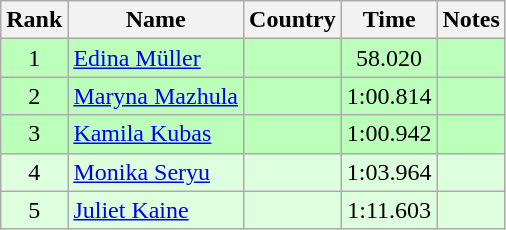<table class="wikitable" style="text-align:center">
<tr>
<th>Rank</th>
<th>Name</th>
<th>Country</th>
<th>Time</th>
<th>Notes</th>
</tr>
<tr bgcolor=bbffbb>
<td>1</td>
<td align="left"><a href='#'>Edina Müller</a></td>
<td align="left"></td>
<td>58.020</td>
<td></td>
</tr>
<tr bgcolor=bbffbb>
<td>2</td>
<td align="left"><a href='#'>Maryna Mazhula</a></td>
<td align="left"></td>
<td>1:00.814</td>
<td></td>
</tr>
<tr bgcolor=bbffbb>
<td>3</td>
<td align="left"><a href='#'>Kamila Kubas</a></td>
<td align="left"></td>
<td>1:00.942</td>
<td></td>
</tr>
<tr bgcolor=ddffdd>
<td>4</td>
<td align="left"><a href='#'>Monika Seryu</a></td>
<td align="left"></td>
<td>1:03.964</td>
<td></td>
</tr>
<tr bgcolor=ddffdd>
<td>5</td>
<td align="left"><a href='#'>Juliet Kaine</a></td>
<td align="left"></td>
<td>1:11.603</td>
<td></td>
</tr>
</table>
